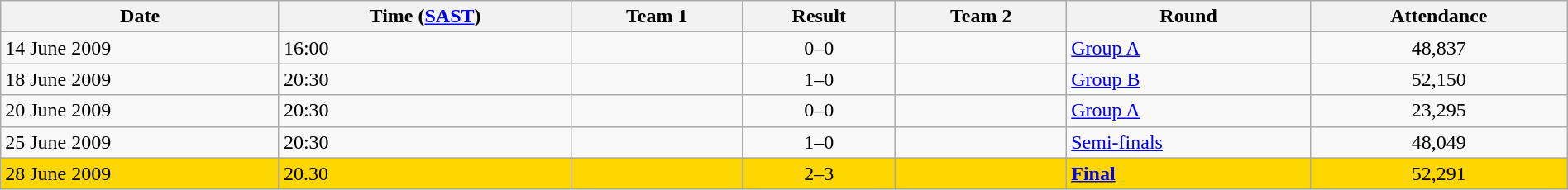<table class="wikitable" style="text-align: left;" width="100%">
<tr>
<th>Date</th>
<th>Time (<a href='#'>SAST</a>)</th>
<th>Team 1</th>
<th>Result</th>
<th>Team 2</th>
<th>Round</th>
<th>Attendance</th>
</tr>
<tr>
<td>14 June 2009</td>
<td>16:00</td>
<td></td>
<td style="text-align:center;">0–0</td>
<td></td>
<td><a href='#'>Group A</a></td>
<td style="text-align:center;">48,837</td>
</tr>
<tr>
<td>18 June 2009</td>
<td>20:30</td>
<td></td>
<td style="text-align:center;">1–0</td>
<td></td>
<td><a href='#'>Group B</a></td>
<td style="text-align:center;">52,150</td>
</tr>
<tr>
<td>20 June 2009</td>
<td>20:30</td>
<td></td>
<td style="text-align:center;">0–0</td>
<td></td>
<td><a href='#'>Group A</a></td>
<td style="text-align:center;">23,295</td>
</tr>
<tr>
<td>25 June 2009</td>
<td>20:30</td>
<td></td>
<td style="text-align:center;">1–0</td>
<td></td>
<td><a href='#'>Semi-finals</a></td>
<td style="text-align:center;">48,049</td>
</tr>
<tr bgcolor=gold>
<td>28 June 2009</td>
<td>20.30</td>
<td></td>
<td style="text-align:center;">2–3</td>
<td></td>
<td><strong><a href='#'>Final</a></strong></td>
<td style="text-align:center;">52,291</td>
</tr>
</table>
